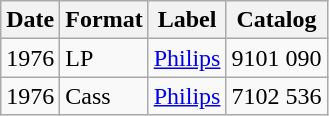<table class="wikitable">
<tr>
<th>Date</th>
<th>Format</th>
<th>Label</th>
<th>Catalog<br></th>
</tr>
<tr>
<td>1976</td>
<td>LP</td>
<td><a href='#'>Philips</a></td>
<td>9101 090</td>
</tr>
<tr>
<td>1976</td>
<td>Cass</td>
<td><a href='#'>Philips</a></td>
<td>7102 536</td>
</tr>
</table>
